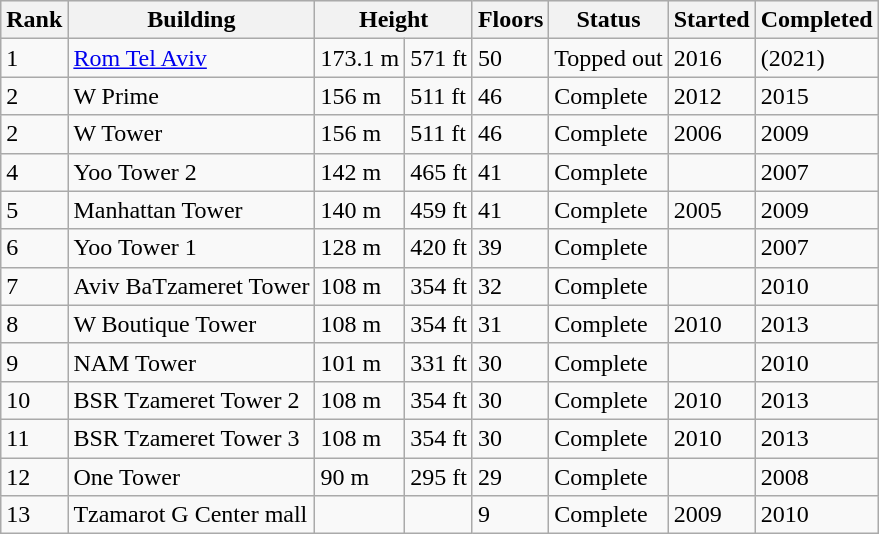<table class="wikitable sortable">
<tr style="background: #ececec;">
<th>Rank</th>
<th>Building</th>
<th colspan=2>Height</th>
<th>Floors</th>
<th>Status</th>
<th>Started</th>
<th>Completed</th>
</tr>
<tr>
<td>1</td>
<td><a href='#'>Rom Tel Aviv</a></td>
<td>173.1 m</td>
<td>571 ft</td>
<td>50</td>
<td>Topped out</td>
<td>2016</td>
<td>(2021)</td>
</tr>
<tr>
<td>2</td>
<td>W Prime</td>
<td>156 m</td>
<td>511 ft</td>
<td>46</td>
<td>Complete</td>
<td>2012</td>
<td>2015</td>
</tr>
<tr>
<td>2</td>
<td>W Tower</td>
<td>156 m</td>
<td>511 ft</td>
<td>46</td>
<td>Complete</td>
<td>2006</td>
<td>2009</td>
</tr>
<tr>
<td>4</td>
<td>Yoo Tower 2</td>
<td>142 m</td>
<td>465 ft</td>
<td>41</td>
<td>Complete</td>
<td></td>
<td>2007</td>
</tr>
<tr>
<td>5</td>
<td>Manhattan Tower</td>
<td>140 m</td>
<td>459 ft</td>
<td>41</td>
<td>Complete</td>
<td>2005</td>
<td>2009</td>
</tr>
<tr>
<td>6</td>
<td>Yoo Tower 1</td>
<td>128 m</td>
<td>420 ft</td>
<td>39</td>
<td>Complete</td>
<td></td>
<td>2007</td>
</tr>
<tr>
<td>7</td>
<td>Aviv BaTzameret Tower</td>
<td>108 m</td>
<td>354 ft</td>
<td>32</td>
<td>Complete</td>
<td></td>
<td>2010</td>
</tr>
<tr>
<td>8</td>
<td>W Boutique Tower</td>
<td>108 m</td>
<td>354 ft</td>
<td>31</td>
<td>Complete</td>
<td>2010</td>
<td>2013</td>
</tr>
<tr>
<td>9</td>
<td>NAM Tower</td>
<td>101 m</td>
<td>331 ft</td>
<td>30</td>
<td>Complete</td>
<td></td>
<td>2010</td>
</tr>
<tr>
<td>10</td>
<td>BSR Tzameret Tower 2</td>
<td>108 m</td>
<td>354 ft</td>
<td>30</td>
<td>Complete</td>
<td>2010</td>
<td>2013</td>
</tr>
<tr>
<td>11</td>
<td>BSR Tzameret Tower 3</td>
<td>108 m</td>
<td>354 ft</td>
<td>30</td>
<td>Complete</td>
<td>2010</td>
<td>2013</td>
</tr>
<tr>
<td>12</td>
<td>One Tower</td>
<td>90 m</td>
<td>295 ft</td>
<td>29</td>
<td>Complete</td>
<td></td>
<td>2008</td>
</tr>
<tr>
<td>13</td>
<td>Tzamarot G Center mall</td>
<td></td>
<td></td>
<td>9</td>
<td>Complete</td>
<td>2009</td>
<td>2010</td>
</tr>
</table>
